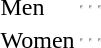<table>
<tr>
<td>Men<br></td>
<td><hr></td>
<td><hr></td>
<td><hr></td>
</tr>
<tr>
<td>Women<br></td>
<td><hr></td>
<td><hr></td>
<td><hr></td>
</tr>
</table>
